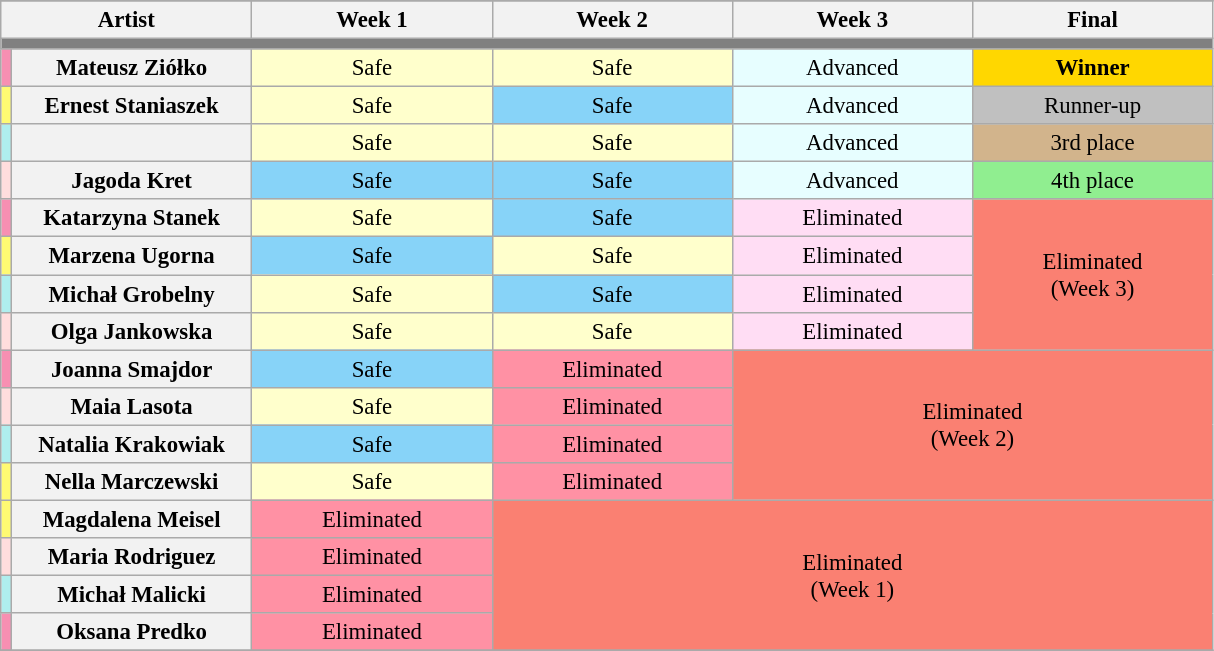<table class="wikitable" style="text-align:center; font-size:95%;" width="64%">
<tr>
</tr>
<tr>
<th colspan="2">Artist</th>
<th width="20%">Week 1</th>
<th width="20%">Week 2</th>
<th width="20%">Week 3</th>
<th width="20%">Final</th>
</tr>
<tr>
<th colspan="6" style="background:grey;"></th>
</tr>
<tr>
<td style="background:#F78FB2;"></td>
<th width="20%">Mateusz Ziółko</th>
<td style="background:#FFFFCC;">Safe</td>
<td style="background:#FFFFCC;">Safe</td>
<td style="background:#E7FEFF;">Advanced</td>
<th style="background:gold;">Winner</th>
</tr>
<tr>
<td style="background:#fffa73;"></td>
<th width="16%">Ernest Staniaszek</th>
<td style="background:#FFFFCC;">Safe</td>
<td style="background:#87D3F8;">Safe</td>
<td style="background:#E7FEFF;">Advanced</td>
<td style="background:silver;">Runner-up</td>
</tr>
<tr>
<td style="background:#afeeee;"></td>
<th width="16%"></th>
<td style="background:#FFFFCC;">Safe</td>
<td style="background:#FFFFCC;">Safe</td>
<td style="background:#E7FEFF;">Advanced</td>
<td style="background:tan;">3rd place</td>
</tr>
<tr>
<td style="background:#ffdddd;"></td>
<th width="16%">Jagoda Kret</th>
<td style="background:#87D3F8;">Safe</td>
<td style="background:#87D3F8;">Safe</td>
<td style="background:#E7FEFF;">Advanced</td>
<td style="background:lightgreen;">4th place</td>
</tr>
<tr>
<td style="background:#F78FB2;"></td>
<th width="16%">Katarzyna Stanek</th>
<td style="background:#FFFFCC;">Safe</td>
<td style="background:#87D3F8;">Safe</td>
<td style="background:#FFDDF4;">Eliminated</td>
<td rowspan="4" style="background:salmon;">Eliminated<br>(Week 3)</td>
</tr>
<tr>
<td style="background:#fffa73;"></td>
<th width="16%">Marzena Ugorna</th>
<td style="background:#87D3F8;">Safe</td>
<td style="background:#FFFFCC;">Safe</td>
<td style="background:#FFDDF4;">Eliminated</td>
</tr>
<tr>
<td style="background:#afeeee;"></td>
<th width="16%">Michał Grobelny</th>
<td style="background:#FFFFCC;">Safe</td>
<td style="background:#87D3F8;">Safe</td>
<td style="background:#FFDDF4;">Eliminated</td>
</tr>
<tr>
<td style="background:#ffdddd;"></td>
<th width="16%">Olga Jankowska</th>
<td style="background:#FFFFCC;">Safe</td>
<td style="background:#FFFFCC;">Safe</td>
<td style="background:#FFDDF4;">Eliminated</td>
</tr>
<tr>
<td style="background:#F78FB2;"></td>
<th width="16%">Joanna Smajdor</th>
<td style="background:#87D3F8;">Safe</td>
<td style="background:#FF91A4;">Eliminated</td>
<td colspan="2" rowspan="4" style="background:salmon;">Eliminated<br>(Week 2)</td>
</tr>
<tr>
<td style="background:#ffdddd;"></td>
<th width="16%">Maia Lasota</th>
<td style="background:#FFFFCC;">Safe</td>
<td style="background:#FF91A4;">Eliminated</td>
</tr>
<tr>
<td style="background:#afeeee;"></td>
<th width="16%">Natalia Krakowiak</th>
<td style="background:#87D3F8;">Safe</td>
<td style="background:#FF91A4;">Eliminated</td>
</tr>
<tr>
<td style="background:#fffa73;"></td>
<th width="16%">Nella Marczewski</th>
<td style="background:#FFFFCC;">Safe</td>
<td style="background:#FF91A4;">Eliminated</td>
</tr>
<tr>
<td style="background:#fffa73;"></td>
<th width="16%">Magdalena Meisel</th>
<td style="background:#FF91A4;">Eliminated</td>
<td colspan="3" rowspan="4" style="background:salmon;">Eliminated<br>(Week 1)</td>
</tr>
<tr>
<td style="background:#ffdddd;"></td>
<th width="16%">Maria Rodriguez</th>
<td style="background:#FF91A4;">Eliminated</td>
</tr>
<tr>
<td style="background:#afeeee;"></td>
<th width="16%">Michał Malicki</th>
<td style="background:#FF91A4;">Eliminated</td>
</tr>
<tr>
<td style="background:#F78FB2;"></td>
<th width="16%">Oksana Predko</th>
<td style="background:#FF91A4;">Eliminated</td>
</tr>
<tr>
</tr>
</table>
